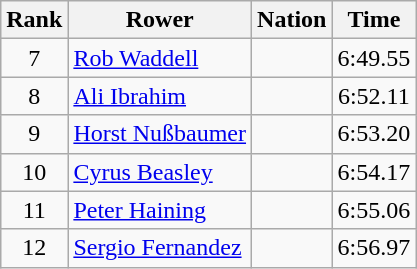<table class="wikitable sortable" style="text-align:center">
<tr>
<th>Rank</th>
<th>Rower</th>
<th>Nation</th>
<th>Time</th>
</tr>
<tr>
<td>7</td>
<td align=left><a href='#'>Rob Waddell</a></td>
<td align=left></td>
<td>6:49.55</td>
</tr>
<tr>
<td>8</td>
<td align=left><a href='#'>Ali Ibrahim</a></td>
<td align=left></td>
<td>6:52.11</td>
</tr>
<tr>
<td>9</td>
<td align=left><a href='#'>Horst Nußbaumer</a></td>
<td align=left></td>
<td>6:53.20</td>
</tr>
<tr>
<td>10</td>
<td align=left><a href='#'>Cyrus Beasley</a></td>
<td align=left></td>
<td>6:54.17</td>
</tr>
<tr>
<td>11</td>
<td align=left><a href='#'>Peter Haining</a></td>
<td align=left></td>
<td>6:55.06</td>
</tr>
<tr>
<td>12</td>
<td align=left><a href='#'>Sergio Fernandez</a></td>
<td align=left></td>
<td>6:56.97</td>
</tr>
</table>
